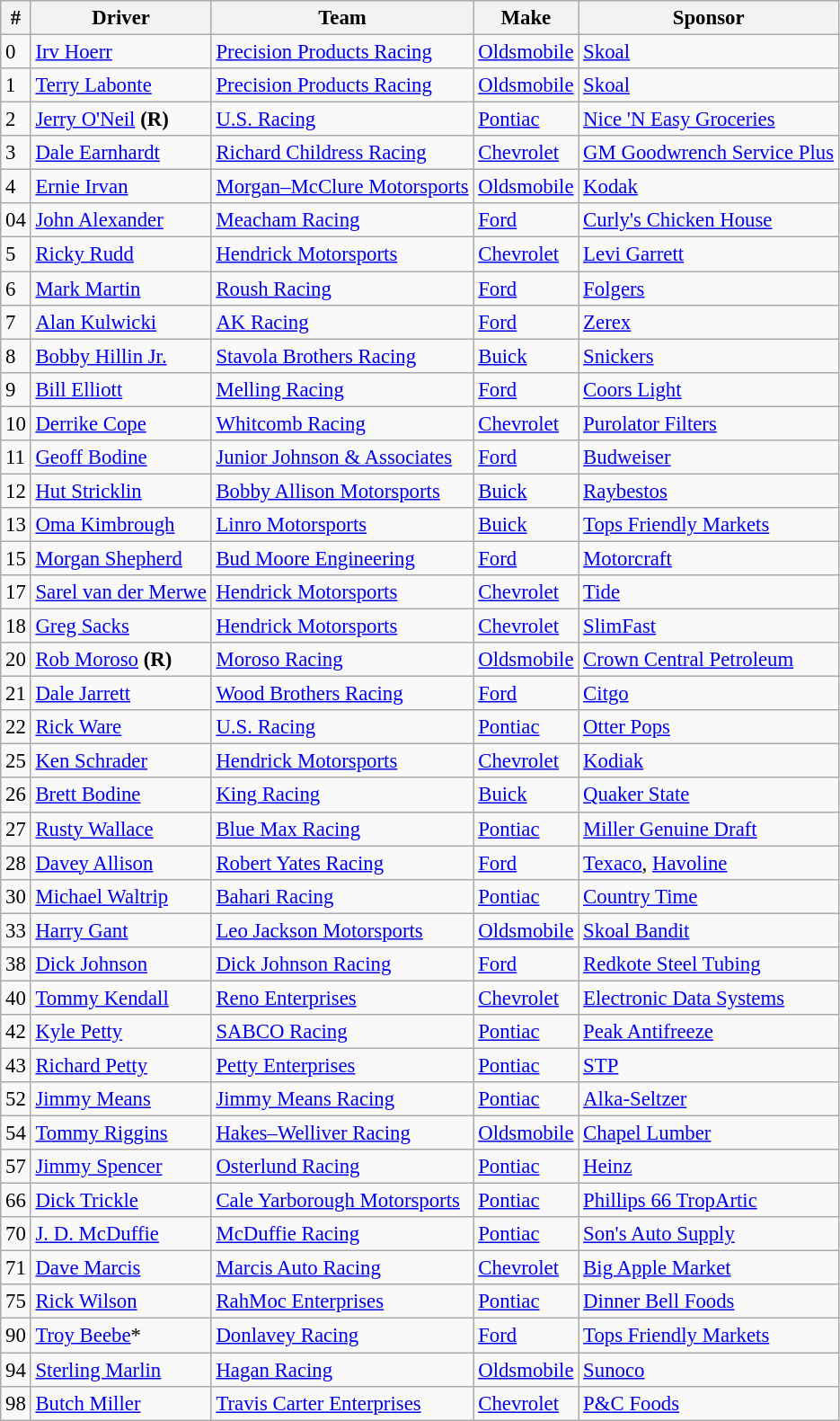<table class="wikitable" style="font-size:95%">
<tr>
<th>#</th>
<th>Driver</th>
<th>Team</th>
<th>Make</th>
<th>Sponsor</th>
</tr>
<tr>
<td>0</td>
<td><a href='#'>Irv Hoerr</a></td>
<td><a href='#'>Precision Products Racing</a></td>
<td><a href='#'>Oldsmobile</a></td>
<td><a href='#'>Skoal</a></td>
</tr>
<tr>
<td>1</td>
<td><a href='#'>Terry Labonte</a></td>
<td><a href='#'>Precision Products Racing</a></td>
<td><a href='#'>Oldsmobile</a></td>
<td><a href='#'>Skoal</a></td>
</tr>
<tr>
<td>2</td>
<td><a href='#'>Jerry O'Neil</a> <strong>(R)</strong></td>
<td><a href='#'>U.S. Racing</a></td>
<td><a href='#'>Pontiac</a></td>
<td><a href='#'>Nice 'N Easy Groceries</a></td>
</tr>
<tr>
<td>3</td>
<td><a href='#'>Dale Earnhardt</a></td>
<td><a href='#'>Richard Childress Racing</a></td>
<td><a href='#'>Chevrolet</a></td>
<td><a href='#'>GM Goodwrench Service Plus</a></td>
</tr>
<tr>
<td>4</td>
<td><a href='#'>Ernie Irvan</a></td>
<td><a href='#'>Morgan–McClure Motorsports</a></td>
<td><a href='#'>Oldsmobile</a></td>
<td><a href='#'>Kodak</a></td>
</tr>
<tr>
<td>04</td>
<td><a href='#'>John Alexander</a></td>
<td><a href='#'>Meacham Racing</a></td>
<td><a href='#'>Ford</a></td>
<td><a href='#'>Curly's Chicken House</a></td>
</tr>
<tr>
<td>5</td>
<td><a href='#'>Ricky Rudd</a></td>
<td><a href='#'>Hendrick Motorsports</a></td>
<td><a href='#'>Chevrolet</a></td>
<td><a href='#'>Levi Garrett</a></td>
</tr>
<tr>
<td>6</td>
<td><a href='#'>Mark Martin</a></td>
<td><a href='#'>Roush Racing</a></td>
<td><a href='#'>Ford</a></td>
<td><a href='#'>Folgers</a></td>
</tr>
<tr>
<td>7</td>
<td><a href='#'>Alan Kulwicki</a></td>
<td><a href='#'>AK Racing</a></td>
<td><a href='#'>Ford</a></td>
<td><a href='#'>Zerex</a></td>
</tr>
<tr>
<td>8</td>
<td><a href='#'>Bobby Hillin Jr.</a></td>
<td><a href='#'>Stavola Brothers Racing</a></td>
<td><a href='#'>Buick</a></td>
<td><a href='#'>Snickers</a></td>
</tr>
<tr>
<td>9</td>
<td><a href='#'>Bill Elliott</a></td>
<td><a href='#'>Melling Racing</a></td>
<td><a href='#'>Ford</a></td>
<td><a href='#'>Coors Light</a></td>
</tr>
<tr>
<td>10</td>
<td><a href='#'>Derrike Cope</a></td>
<td><a href='#'>Whitcomb Racing</a></td>
<td><a href='#'>Chevrolet</a></td>
<td><a href='#'>Purolator Filters</a></td>
</tr>
<tr>
<td>11</td>
<td><a href='#'>Geoff Bodine</a></td>
<td><a href='#'>Junior Johnson & Associates</a></td>
<td><a href='#'>Ford</a></td>
<td><a href='#'>Budweiser</a></td>
</tr>
<tr>
<td>12</td>
<td><a href='#'>Hut Stricklin</a></td>
<td><a href='#'>Bobby Allison Motorsports</a></td>
<td><a href='#'>Buick</a></td>
<td><a href='#'>Raybestos</a></td>
</tr>
<tr>
<td>13</td>
<td><a href='#'>Oma Kimbrough</a></td>
<td><a href='#'>Linro Motorsports</a></td>
<td><a href='#'>Buick</a></td>
<td><a href='#'>Tops Friendly Markets</a></td>
</tr>
<tr>
<td>15</td>
<td><a href='#'>Morgan Shepherd</a></td>
<td><a href='#'>Bud Moore Engineering</a></td>
<td><a href='#'>Ford</a></td>
<td><a href='#'>Motorcraft</a></td>
</tr>
<tr>
<td>17</td>
<td><a href='#'>Sarel van der Merwe</a></td>
<td><a href='#'>Hendrick Motorsports</a></td>
<td><a href='#'>Chevrolet</a></td>
<td><a href='#'>Tide</a></td>
</tr>
<tr>
<td>18</td>
<td><a href='#'>Greg Sacks</a></td>
<td><a href='#'>Hendrick Motorsports</a></td>
<td><a href='#'>Chevrolet</a></td>
<td><a href='#'>SlimFast</a></td>
</tr>
<tr>
<td>20</td>
<td><a href='#'>Rob Moroso</a> <strong>(R)</strong></td>
<td><a href='#'>Moroso Racing</a></td>
<td><a href='#'>Oldsmobile</a></td>
<td><a href='#'>Crown Central Petroleum</a></td>
</tr>
<tr>
<td>21</td>
<td><a href='#'>Dale Jarrett</a></td>
<td><a href='#'>Wood Brothers Racing</a></td>
<td><a href='#'>Ford</a></td>
<td><a href='#'>Citgo</a></td>
</tr>
<tr>
<td>22</td>
<td><a href='#'>Rick Ware</a></td>
<td><a href='#'>U.S. Racing</a></td>
<td><a href='#'>Pontiac</a></td>
<td><a href='#'>Otter Pops</a></td>
</tr>
<tr>
<td>25</td>
<td><a href='#'>Ken Schrader</a></td>
<td><a href='#'>Hendrick Motorsports</a></td>
<td><a href='#'>Chevrolet</a></td>
<td><a href='#'>Kodiak</a></td>
</tr>
<tr>
<td>26</td>
<td><a href='#'>Brett Bodine</a></td>
<td><a href='#'>King Racing</a></td>
<td><a href='#'>Buick</a></td>
<td><a href='#'>Quaker State</a></td>
</tr>
<tr>
<td>27</td>
<td><a href='#'>Rusty Wallace</a></td>
<td><a href='#'>Blue Max Racing</a></td>
<td><a href='#'>Pontiac</a></td>
<td><a href='#'>Miller Genuine Draft</a></td>
</tr>
<tr>
<td>28</td>
<td><a href='#'>Davey Allison</a></td>
<td><a href='#'>Robert Yates Racing</a></td>
<td><a href='#'>Ford</a></td>
<td><a href='#'>Texaco</a>, <a href='#'>Havoline</a></td>
</tr>
<tr>
<td>30</td>
<td><a href='#'>Michael Waltrip</a></td>
<td><a href='#'>Bahari Racing</a></td>
<td><a href='#'>Pontiac</a></td>
<td><a href='#'>Country Time</a></td>
</tr>
<tr>
<td>33</td>
<td><a href='#'>Harry Gant</a></td>
<td><a href='#'>Leo Jackson Motorsports</a></td>
<td><a href='#'>Oldsmobile</a></td>
<td><a href='#'>Skoal Bandit</a></td>
</tr>
<tr>
<td>38</td>
<td><a href='#'>Dick Johnson</a></td>
<td><a href='#'>Dick Johnson Racing</a></td>
<td><a href='#'>Ford</a></td>
<td><a href='#'>Redkote Steel Tubing</a></td>
</tr>
<tr>
<td>40</td>
<td><a href='#'>Tommy Kendall</a></td>
<td><a href='#'>Reno Enterprises</a></td>
<td><a href='#'>Chevrolet</a></td>
<td><a href='#'>Electronic Data Systems</a></td>
</tr>
<tr>
<td>42</td>
<td><a href='#'>Kyle Petty</a></td>
<td><a href='#'>SABCO Racing</a></td>
<td><a href='#'>Pontiac</a></td>
<td><a href='#'>Peak Antifreeze</a></td>
</tr>
<tr>
<td>43</td>
<td><a href='#'>Richard Petty</a></td>
<td><a href='#'>Petty Enterprises</a></td>
<td><a href='#'>Pontiac</a></td>
<td><a href='#'>STP</a></td>
</tr>
<tr>
<td>52</td>
<td><a href='#'>Jimmy Means</a></td>
<td><a href='#'>Jimmy Means Racing</a></td>
<td><a href='#'>Pontiac</a></td>
<td><a href='#'>Alka-Seltzer</a></td>
</tr>
<tr>
<td>54</td>
<td><a href='#'>Tommy Riggins</a></td>
<td><a href='#'>Hakes–Welliver Racing</a></td>
<td><a href='#'>Oldsmobile</a></td>
<td><a href='#'>Chapel Lumber</a></td>
</tr>
<tr>
<td>57</td>
<td><a href='#'>Jimmy Spencer</a></td>
<td><a href='#'>Osterlund Racing</a></td>
<td><a href='#'>Pontiac</a></td>
<td><a href='#'>Heinz</a></td>
</tr>
<tr>
<td>66</td>
<td><a href='#'>Dick Trickle</a></td>
<td><a href='#'>Cale Yarborough Motorsports</a></td>
<td><a href='#'>Pontiac</a></td>
<td><a href='#'>Phillips 66 TropArtic</a></td>
</tr>
<tr>
<td>70</td>
<td><a href='#'>J. D. McDuffie</a></td>
<td><a href='#'>McDuffie Racing</a></td>
<td><a href='#'>Pontiac</a></td>
<td><a href='#'>Son's Auto Supply</a></td>
</tr>
<tr>
<td>71</td>
<td><a href='#'>Dave Marcis</a></td>
<td><a href='#'>Marcis Auto Racing</a></td>
<td><a href='#'>Chevrolet</a></td>
<td><a href='#'>Big Apple Market</a></td>
</tr>
<tr>
<td>75</td>
<td><a href='#'>Rick Wilson</a></td>
<td><a href='#'>RahMoc Enterprises</a></td>
<td><a href='#'>Pontiac</a></td>
<td><a href='#'>Dinner Bell Foods</a></td>
</tr>
<tr>
<td>90</td>
<td><a href='#'>Troy Beebe</a>*</td>
<td><a href='#'>Donlavey Racing</a></td>
<td><a href='#'>Ford</a></td>
<td><a href='#'>Tops Friendly Markets</a></td>
</tr>
<tr>
<td>94</td>
<td><a href='#'>Sterling Marlin</a></td>
<td><a href='#'>Hagan Racing</a></td>
<td><a href='#'>Oldsmobile</a></td>
<td><a href='#'>Sunoco</a></td>
</tr>
<tr>
<td>98</td>
<td><a href='#'>Butch Miller</a></td>
<td><a href='#'>Travis Carter Enterprises</a></td>
<td><a href='#'>Chevrolet</a></td>
<td><a href='#'>P&C Foods</a></td>
</tr>
</table>
